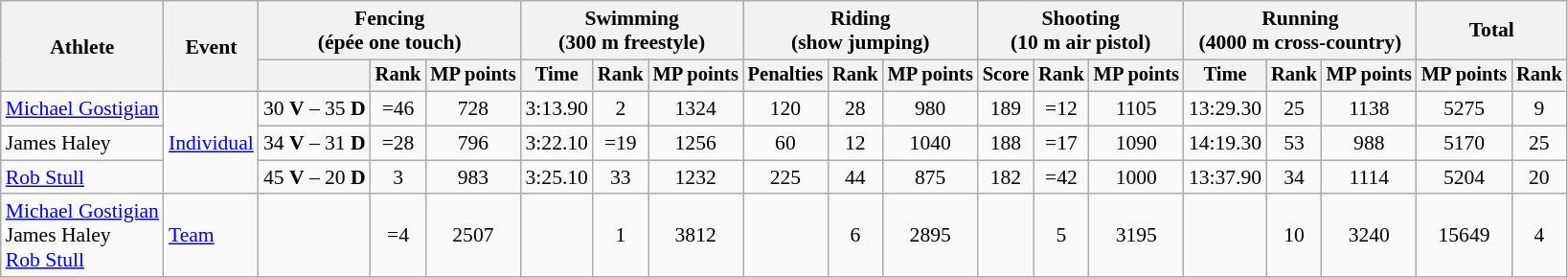<table class=wikitable style=font-size:90%;text-align:center>
<tr>
<th rowspan=2>Athlete</th>
<th rowspan=2>Event</th>
<th colspan=3>Fencing<br>(épée one touch)</th>
<th colspan=3>Swimming<br>(300 m freestyle)</th>
<th colspan=3>Riding<br>(show jumping)</th>
<th colspan=3>Shooting<br>(10 m air pistol)</th>
<th colspan=3>Running<br>(4000 m cross-country)</th>
<th colspan=2>Total</th>
</tr>
<tr style=font-size:95%>
<th></th>
<th>Rank</th>
<th>MP points</th>
<th>Time</th>
<th>Rank</th>
<th>MP points</th>
<th>Penalties</th>
<th>Rank</th>
<th>MP points</th>
<th>Score</th>
<th>Rank</th>
<th>MP points</th>
<th>Time</th>
<th>Rank</th>
<th>MP points</th>
<th>MP points</th>
<th>Rank</th>
</tr>
<tr>
<td align=left><a href='#'>Michael Gostigian</a></td>
<td align=left rowspan=3><a href='#'>Individual</a></td>
<td>30 <strong>V</strong> – 35 <strong>D</strong></td>
<td>=46</td>
<td>728</td>
<td>3:13.90</td>
<td>2</td>
<td>1324</td>
<td>120</td>
<td>28</td>
<td>980</td>
<td>189</td>
<td>=12</td>
<td>1105</td>
<td>13:29.30</td>
<td>25</td>
<td>1138</td>
<td>5275</td>
<td>9</td>
</tr>
<tr>
<td align=left>James Haley</td>
<td>34 <strong>V</strong> – 31 <strong>D</strong></td>
<td>=28</td>
<td>796</td>
<td>3:22.10</td>
<td>=19</td>
<td>1256</td>
<td>60</td>
<td>12</td>
<td>1040</td>
<td>188</td>
<td>=17</td>
<td>1090</td>
<td>14:19.30</td>
<td>53</td>
<td>988</td>
<td>5170</td>
<td>25</td>
</tr>
<tr>
<td align=left><a href='#'>Rob Stull</a></td>
<td>45 <strong>V</strong> – 20 <strong>D</strong></td>
<td>3</td>
<td>983</td>
<td>3:25.10</td>
<td>33</td>
<td>1232</td>
<td>225</td>
<td>44</td>
<td>875</td>
<td>182</td>
<td>=42</td>
<td>1000</td>
<td>13:37.90</td>
<td>34</td>
<td>1114</td>
<td>5204</td>
<td>20</td>
</tr>
<tr>
<td align=left><a href='#'>Michael Gostigian</a><br>James Haley<br><a href='#'>Rob Stull</a></td>
<td align=left><a href='#'>Team</a></td>
<td></td>
<td>=4</td>
<td>2507</td>
<td></td>
<td>1</td>
<td>3812</td>
<td></td>
<td>6</td>
<td>2895</td>
<td></td>
<td>5</td>
<td>3195</td>
<td></td>
<td>10</td>
<td>3240</td>
<td>15649</td>
<td>4</td>
</tr>
</table>
